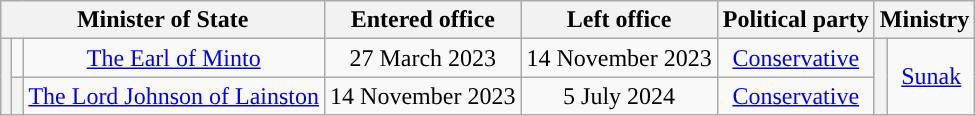<table class="wikitable" style="text-align:center">
<tr>
<th colspan=3>Minister of State</th>
<th>Entered office</th>
<th>Left office</th>
<th>Political party</th>
<th colspan=2>Ministry</th>
</tr>
<tr>
<th rowspan=3 style="background-color: "></th>
<td></td>
<td><a href='#'>The Earl of Minto</a></td>
<td>27 March 2023</td>
<td>14 November 2023</td>
<td><a href='#'>Conservative</a></td>
<th rowspan=2 style="background-color: "></th>
<td rowspan=2><a href='#'>Sunak</a></td>
</tr>
<tr>
<th></th>
<td><a href='#'>The Lord Johnson of Lainston</a></td>
<td>14 November 2023</td>
<td>5 July 2024</td>
<td><a href='#'>Conservative</a></td>
</tr>
</table>
